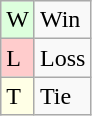<table class="wikitable">
<tr>
<td style="background:#dfd;">W</td>
<td>Win</td>
</tr>
<tr>
<td style="background:#fcc;">L</td>
<td>Loss</td>
</tr>
<tr>
<td style="background:#ffffe6;">T</td>
<td>Tie</td>
</tr>
</table>
